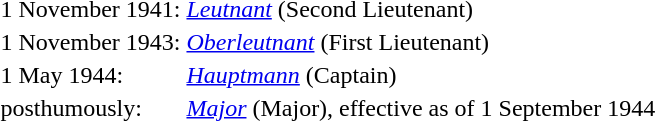<table>
<tr>
<td>1 November 1941:</td>
<td><em><a href='#'>Leutnant</a></em> (Second Lieutenant)</td>
</tr>
<tr>
<td>1 November 1943:</td>
<td><em><a href='#'>Oberleutnant</a></em> (First Lieutenant)</td>
</tr>
<tr>
<td>1 May 1944:</td>
<td><em><a href='#'>Hauptmann</a></em> (Captain)</td>
</tr>
<tr>
<td>posthumously:</td>
<td><em><a href='#'>Major</a></em> (Major), effective as of 1 September 1944</td>
</tr>
</table>
